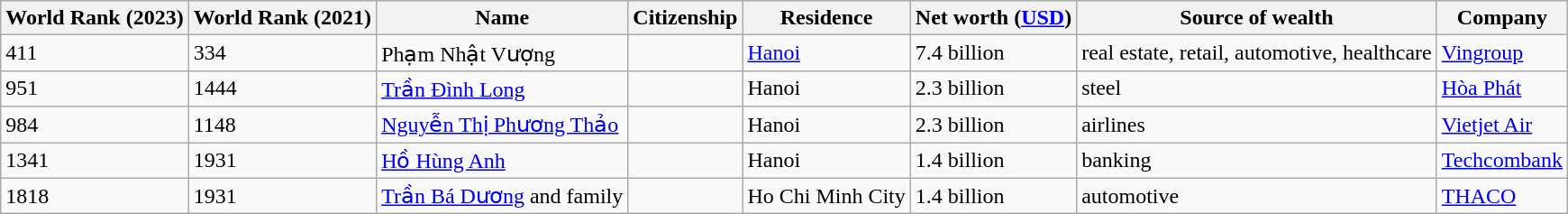<table class="wikitable">
<tr>
<th>World Rank (2023)</th>
<th>World Rank (2021)</th>
<th>Name</th>
<th>Citizenship</th>
<th>Residence</th>
<th>Net worth (<a href='#'>USD</a>)</th>
<th>Source of wealth</th>
<th>Company</th>
</tr>
<tr>
<td>411</td>
<td>334</td>
<td>Phạm Nhật Vượng</td>
<td></td>
<td><a href='#'>Hanoi</a></td>
<td>7.4 billion</td>
<td>real estate, retail, automotive, healthcare</td>
<td><a href='#'>Vingroup</a></td>
</tr>
<tr>
<td>951</td>
<td>1444</td>
<td><a href='#'>Trần Đình Long</a></td>
<td></td>
<td>Hanoi</td>
<td>2.3 billion</td>
<td>steel</td>
<td><a href='#'>Hòa Phát</a></td>
</tr>
<tr>
<td>984</td>
<td>1148</td>
<td><a href='#'>Nguyễn Thị Phương Thảo</a></td>
<td></td>
<td>Hanoi</td>
<td>2.3 billion</td>
<td>airlines</td>
<td><a href='#'>Vietjet Air</a></td>
</tr>
<tr>
<td>1341</td>
<td>1931</td>
<td><a href='#'>Hồ Hùng Anh </a></td>
<td></td>
<td>Hanoi</td>
<td>1.4 billion</td>
<td>banking</td>
<td><a href='#'>Techcombank</a></td>
</tr>
<tr>
<td>1818</td>
<td>1931</td>
<td><a href='#'>Trần Bá Dương</a> and family</td>
<td></td>
<td>Ho Chi Minh City</td>
<td>1.4 billion</td>
<td>automotive</td>
<td><a href='#'>THACO</a></td>
</tr>
</table>
